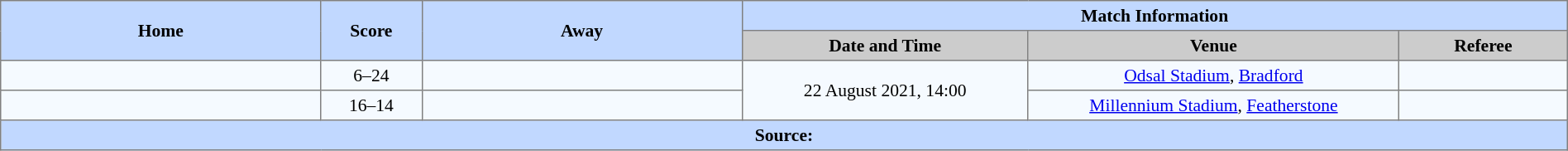<table border="1" style="border-collapse:collapse; font-size:90%; text-align:center;" cellpadding="3" cellspacing="0" width="100%">
<tr style="background:#C1D8ff;">
<th rowspan="2" scope="col" width="19%">Home</th>
<th rowspan="2" scope="col" width="6%">Score</th>
<th rowspan="2" scope="col" width="19%">Away</th>
<th colspan="3">Match Information</th>
</tr>
<tr style="background:#CCCCCC;">
<th scope="col" width="17%">Date and Time</th>
<th scope="col" width="22%">Venue</th>
<th scope="col" width="10%">Referee</th>
</tr>
<tr style="background:#F5FAFF;">
<td></td>
<td>6–24</td>
<td></td>
<td rowspan="2">22 August 2021, 14:00</td>
<td><a href='#'>Odsal Stadium</a>, <a href='#'>Bradford</a></td>
<td></td>
</tr>
<tr style="background:#F5FAFF;">
<td></td>
<td>16–14</td>
<td></td>
<td><a href='#'>Millennium Stadium</a>, <a href='#'>Featherstone</a></td>
<td></td>
</tr>
<tr style="background:#c1d8ff;">
<th colspan="7">Source:</th>
</tr>
</table>
